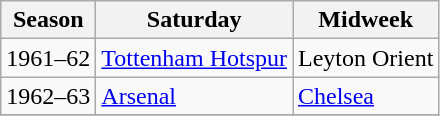<table class="wikitable">
<tr>
<th>Season</th>
<th>Saturday</th>
<th>Midweek</th>
</tr>
<tr>
<td>1961–62</td>
<td><a href='#'>Tottenham Hotspur</a></td>
<td>Leyton Orient</td>
</tr>
<tr>
<td>1962–63</td>
<td><a href='#'>Arsenal</a></td>
<td><a href='#'>Chelsea</a></td>
</tr>
<tr>
</tr>
</table>
